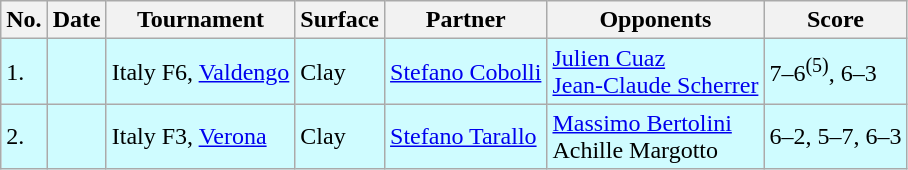<table class="sortable wikitable">
<tr>
<th>No.</th>
<th>Date</th>
<th>Tournament</th>
<th>Surface</th>
<th>Partner</th>
<th>Opponents</th>
<th class="unsortable">Score</th>
</tr>
<tr style="background:#cffcff;">
<td>1.</td>
<td></td>
<td>Italy F6, <a href='#'>Valdengo</a></td>
<td>Clay</td>
<td> <a href='#'>Stefano Cobolli</a></td>
<td> <a href='#'>Julien Cuaz</a> <br>  <a href='#'>Jean-Claude Scherrer</a></td>
<td>7–6<sup>(5)</sup>, 6–3</td>
</tr>
<tr style="background:#cffcff;">
<td>2.</td>
<td></td>
<td>Italy F3, <a href='#'>Verona</a></td>
<td>Clay</td>
<td> <a href='#'>Stefano Tarallo</a></td>
<td> <a href='#'>Massimo Bertolini</a> <br>  Achille Margotto</td>
<td>6–2, 5–7, 6–3</td>
</tr>
</table>
